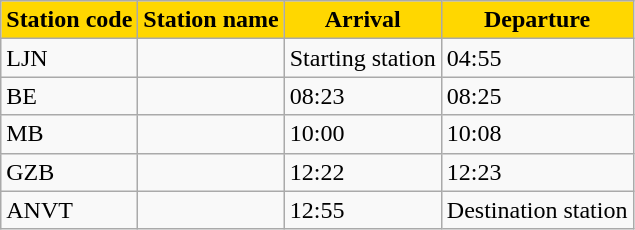<table class="wikitable">
<tr>
<th style="background:gold;">Station code</th>
<th ! style="background:gold;">Station name</th>
<th ! style="background:gold;">Arrival</th>
<th ! style="background:gold;">Departure</th>
</tr>
<tr>
<td valign="top">LJN</td>
<td valign="top"></td>
<td valign="top">Starting station</td>
<td valign="top">04:55</td>
</tr>
<tr>
<td valign="top">BE</td>
<td valign="top"></td>
<td valign="top">08:23</td>
<td valign="top">08:25</td>
</tr>
<tr>
<td valign="top">MB</td>
<td valign="top"></td>
<td valign="top">10:00</td>
<td valign="top">10:08</td>
</tr>
<tr>
<td valign="top">GZB</td>
<td valign="top"></td>
<td valign="top">12:22</td>
<td valign="top">12:23</td>
</tr>
<tr>
<td valign="top">ANVT</td>
<td valign="top"></td>
<td valign="top">12:55</td>
<td valign="top">Destination station</td>
</tr>
</table>
